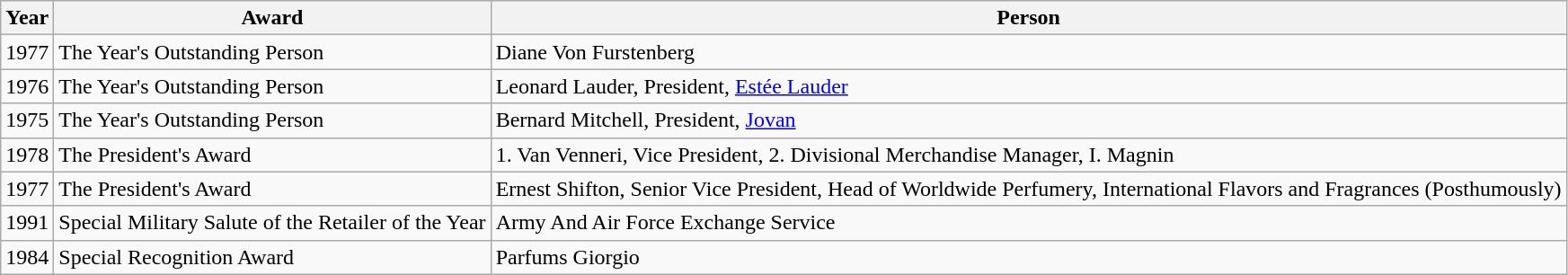<table class="wikitable sortable">
<tr>
<th>Year</th>
<th>Award</th>
<th>Person</th>
</tr>
<tr>
<td>1977</td>
<td>The Year's Outstanding Person</td>
<td>Diane Von Furstenberg</td>
</tr>
<tr>
<td>1976</td>
<td>The Year's Outstanding Person</td>
<td>Leonard Lauder, President, <a href='#'>Estée Lauder</a></td>
</tr>
<tr>
<td>1975</td>
<td>The Year's Outstanding Person</td>
<td>Bernard Mitchell, President, <a href='#'>Jovan</a></td>
</tr>
<tr>
<td>1978</td>
<td>The President's Award</td>
<td>1. Van Venneri, Vice President, 2. Divisional Merchandise Manager, I. Magnin</td>
</tr>
<tr>
<td>1977</td>
<td>The President's Award</td>
<td>Ernest Shifton, Senior Vice President, Head of Worldwide Perfumery, International Flavors and Fragrances (Posthumously)</td>
</tr>
<tr>
<td>1991</td>
<td>Special Military Salute of the Retailer of the Year</td>
<td>Army And Air Force Exchange Service</td>
</tr>
<tr>
<td>1984</td>
<td>Special Recognition Award</td>
<td>Parfums Giorgio</td>
</tr>
</table>
